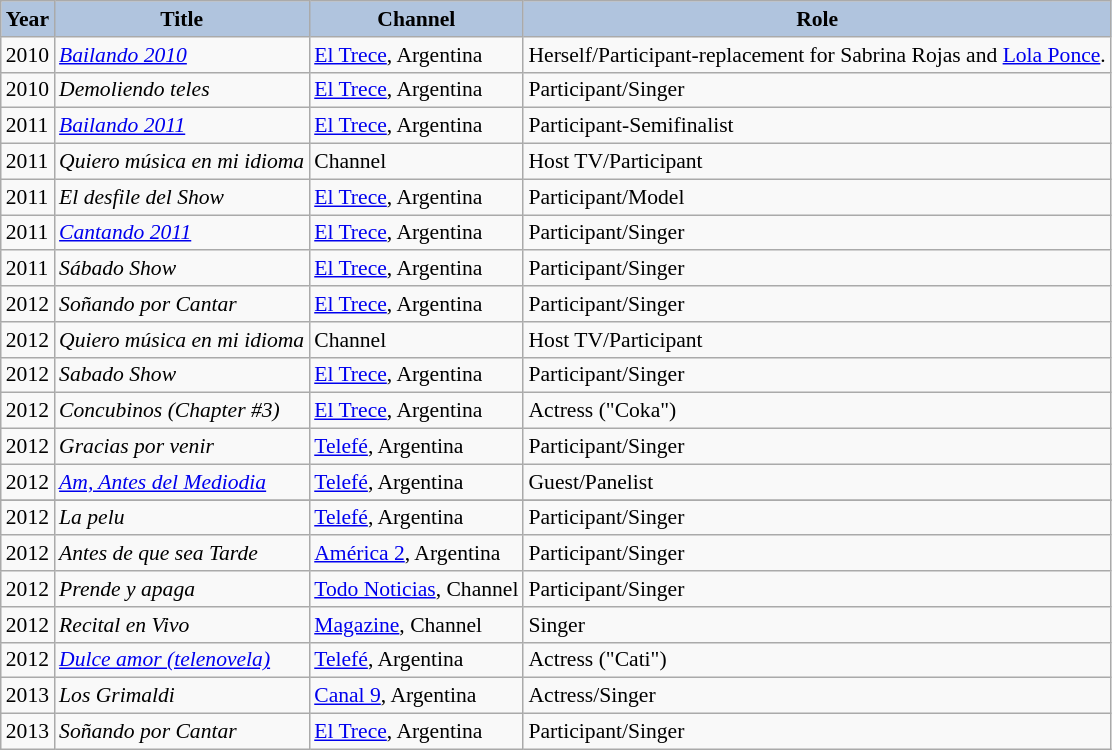<table class="wikitable" style="font-size:90%;">
<tr>
<th style="background:#B0C4DE;">Year</th>
<th style="background:#B0C4DE;">Title</th>
<th style="background:#B0C4DE;">Channel</th>
<th style="background:#B0C4DE;">Role</th>
</tr>
<tr>
<td>2010</td>
<td><em><a href='#'>Bailando 2010</a></em></td>
<td><a href='#'>El Trece</a>, Argentina</td>
<td>Herself/Participant-replacement for Sabrina Rojas and <a href='#'>Lola Ponce</a>.</td>
</tr>
<tr>
<td>2010</td>
<td><em>Demoliendo teles</em></td>
<td><a href='#'>El Trece</a>, Argentina</td>
<td>Participant/Singer</td>
</tr>
<tr>
<td>2011</td>
<td><em><a href='#'>Bailando 2011</a></em></td>
<td><a href='#'>El Trece</a>, Argentina</td>
<td>Participant-Semifinalist</td>
</tr>
<tr>
<td>2011</td>
<td><em>Quiero música en mi idioma</em></td>
<td>Channel</td>
<td>Host TV/Participant</td>
</tr>
<tr>
<td>2011</td>
<td><em>El desfile del Show</em></td>
<td><a href='#'>El Trece</a>, Argentina</td>
<td>Participant/Model</td>
</tr>
<tr>
<td>2011</td>
<td><em><a href='#'>Cantando 2011</a></em></td>
<td><a href='#'>El Trece</a>, Argentina</td>
<td>Participant/Singer</td>
</tr>
<tr>
<td>2011</td>
<td><em>Sábado Show</em></td>
<td><a href='#'>El Trece</a>, Argentina</td>
<td>Participant/Singer</td>
</tr>
<tr>
<td>2012</td>
<td><em>Soñando por Cantar</em></td>
<td><a href='#'>El Trece</a>, Argentina</td>
<td>Participant/Singer</td>
</tr>
<tr>
<td>2012</td>
<td><em>Quiero música en mi idioma</em></td>
<td>Channel</td>
<td>Host TV/Participant</td>
</tr>
<tr>
<td>2012</td>
<td><em>Sabado Show</em></td>
<td><a href='#'>El Trece</a>, Argentina</td>
<td>Participant/Singer</td>
</tr>
<tr>
<td>2012</td>
<td><em>Concubinos (Chapter #3)</em></td>
<td><a href='#'>El Trece</a>, Argentina</td>
<td>Actress ("Coka")</td>
</tr>
<tr>
<td>2012</td>
<td><em>Gracias por venir</em></td>
<td><a href='#'>Telefé</a>, Argentina</td>
<td>Participant/Singer</td>
</tr>
<tr>
<td>2012</td>
<td><em><a href='#'>Am, Antes del Mediodia</a></em></td>
<td><a href='#'>Telefé</a>, Argentina</td>
<td>Guest/Panelist</td>
</tr>
<tr>
</tr>
<tr>
<td>2012</td>
<td><em>La pelu</em></td>
<td><a href='#'>Telefé</a>, Argentina</td>
<td>Participant/Singer</td>
</tr>
<tr>
<td>2012</td>
<td><em>Antes de que sea Tarde</em></td>
<td><a href='#'>América 2</a>, Argentina</td>
<td>Participant/Singer</td>
</tr>
<tr>
<td>2012</td>
<td><em>Prende y apaga</em></td>
<td><a href='#'>Todo Noticias</a>, Channel</td>
<td>Participant/Singer</td>
</tr>
<tr>
<td>2012</td>
<td><em>Recital en Vivo</em></td>
<td><a href='#'>Magazine</a>, Channel</td>
<td>Singer</td>
</tr>
<tr>
<td>2012</td>
<td><em><a href='#'>Dulce amor (telenovela)</a></em></td>
<td><a href='#'>Telefé</a>, Argentina</td>
<td>Actress ("Cati")</td>
</tr>
<tr>
<td>2013</td>
<td><em>Los Grimaldi</em></td>
<td><a href='#'>Canal 9</a>, Argentina</td>
<td>Actress/Singer</td>
</tr>
<tr>
<td>2013</td>
<td><em>Soñando por Cantar</em></td>
<td><a href='#'>El Trece</a>, Argentina</td>
<td>Participant/Singer</td>
</tr>
</table>
